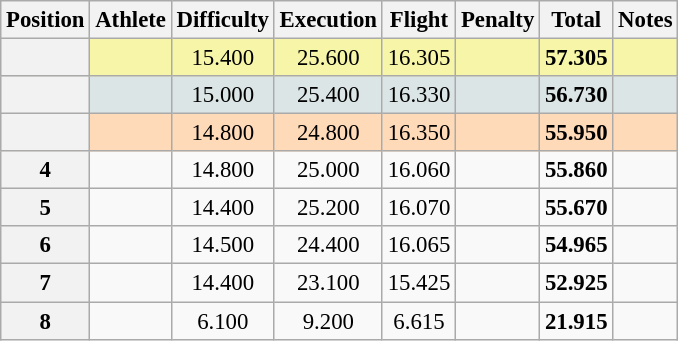<table class="wikitable sortable" style="text-align:center; font-size:95%">
<tr>
<th>Position</th>
<th>Athlete</th>
<th>Difficulty</th>
<th>Execution</th>
<th>Flight</th>
<th>Penalty</th>
<th>Total</th>
<th>Notes</th>
</tr>
<tr style="background:#F7F6A8;">
<th></th>
<td align=left></td>
<td>15.400</td>
<td>25.600</td>
<td>16.305</td>
<td></td>
<td><strong>57.305</strong></td>
<td></td>
</tr>
<tr style="background:#DCE5E5;">
<th></th>
<td align=left></td>
<td>15.000</td>
<td>25.400</td>
<td>16.330</td>
<td></td>
<td><strong>56.730</strong></td>
<td></td>
</tr>
<tr style="background:#FFDAB9;">
<th></th>
<td align=left></td>
<td>14.800</td>
<td>24.800</td>
<td>16.350</td>
<td></td>
<td><strong>55.950</strong></td>
<td></td>
</tr>
<tr>
<th>4</th>
<td align=left></td>
<td>14.800</td>
<td>25.000</td>
<td>16.060</td>
<td></td>
<td><strong>55.860</strong></td>
<td></td>
</tr>
<tr>
<th>5</th>
<td align=left></td>
<td>14.400</td>
<td>25.200</td>
<td>16.070</td>
<td></td>
<td><strong>55.670</strong></td>
<td></td>
</tr>
<tr>
<th>6</th>
<td align=left></td>
<td>14.500</td>
<td>24.400</td>
<td>16.065</td>
<td></td>
<td><strong>54.965</strong></td>
<td></td>
</tr>
<tr>
<th>7</th>
<td align=left></td>
<td>14.400</td>
<td>23.100</td>
<td>15.425</td>
<td></td>
<td><strong>52.925</strong></td>
<td></td>
</tr>
<tr>
<th>8</th>
<td align=left></td>
<td>6.100</td>
<td>9.200</td>
<td>6.615</td>
<td></td>
<td><strong>21.915</strong></td>
<td></td>
</tr>
</table>
